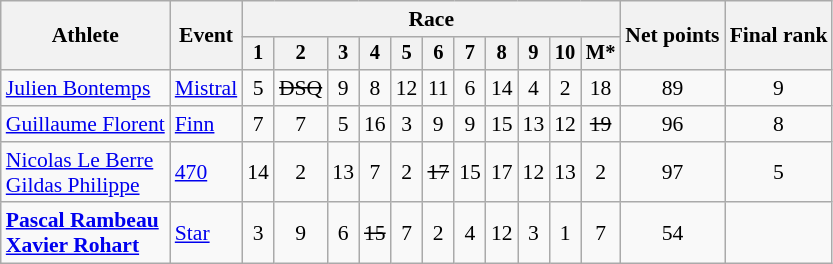<table class="wikitable" style="font-size:90%">
<tr>
<th rowspan=2>Athlete</th>
<th rowspan=2>Event</th>
<th colspan=11>Race</th>
<th rowspan=2>Net points</th>
<th rowspan=2>Final rank</th>
</tr>
<tr style="font-size:95%">
<th>1</th>
<th>2</th>
<th>3</th>
<th>4</th>
<th>5</th>
<th>6</th>
<th>7</th>
<th>8</th>
<th>9</th>
<th>10</th>
<th>M*</th>
</tr>
<tr align=center>
<td align=left><a href='#'>Julien Bontemps</a></td>
<td align=left><a href='#'>Mistral</a></td>
<td>5</td>
<td><s>DSQ</s></td>
<td>9</td>
<td>8</td>
<td>12</td>
<td>11</td>
<td>6</td>
<td>14</td>
<td>4</td>
<td>2</td>
<td>18</td>
<td>89</td>
<td>9</td>
</tr>
<tr align=center>
<td align=left><a href='#'>Guillaume Florent</a></td>
<td align=left><a href='#'>Finn</a></td>
<td>7</td>
<td>7</td>
<td>5</td>
<td>16</td>
<td>3</td>
<td>9</td>
<td>9</td>
<td>15</td>
<td>13</td>
<td>12</td>
<td><s>19</s></td>
<td>96</td>
<td>8</td>
</tr>
<tr align=center>
<td align=left><a href='#'>Nicolas Le Berre</a><br><a href='#'>Gildas Philippe</a></td>
<td align=left><a href='#'>470</a></td>
<td>14</td>
<td>2</td>
<td>13</td>
<td>7</td>
<td>2</td>
<td><s>17</s></td>
<td>15</td>
<td>17</td>
<td>12</td>
<td>13</td>
<td>2</td>
<td>97</td>
<td>5</td>
</tr>
<tr align=center>
<td align=left><strong><a href='#'>Pascal Rambeau</a><br><a href='#'>Xavier Rohart</a></strong></td>
<td align=left><a href='#'>Star</a></td>
<td>3</td>
<td>9</td>
<td>6</td>
<td><s>15</s></td>
<td>7</td>
<td>2</td>
<td>4</td>
<td>12</td>
<td>3</td>
<td>1</td>
<td>7</td>
<td>54</td>
<td></td>
</tr>
</table>
